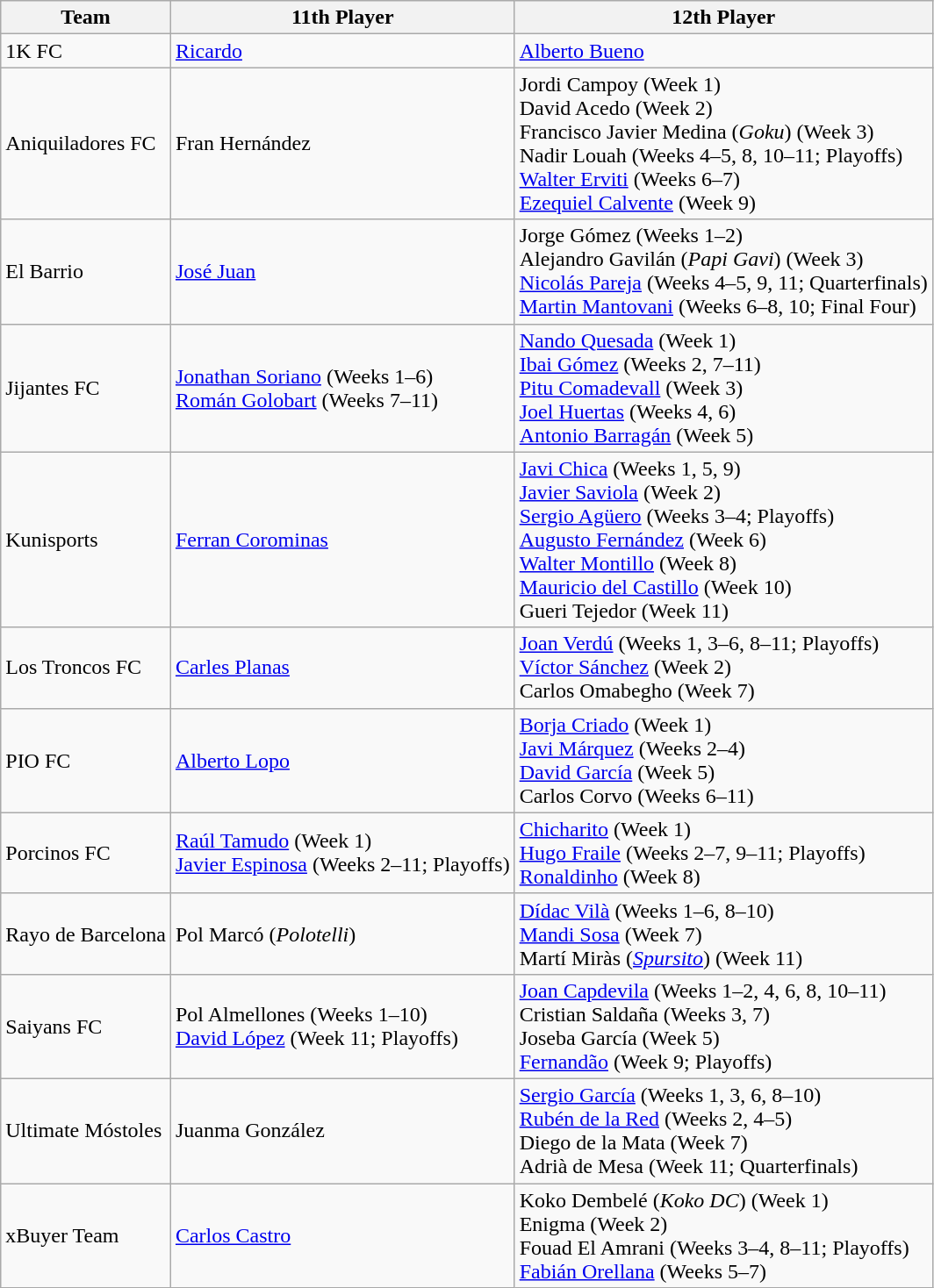<table class=wikitable>
<tr>
<th>Team</th>
<th>11th Player</th>
<th>12th Player</th>
</tr>
<tr>
<td>1K FC</td>
<td> <a href='#'>Ricardo</a></td>
<td> <a href='#'>Alberto Bueno</a></td>
</tr>
<tr>
<td>Aniquiladores FC</td>
<td> Fran Hernández</td>
<td> Jordi Campoy (Week 1)<br> David Acedo (Week 2)<br> Francisco Javier Medina (<em>Goku</em>) (Week 3)<br> Nadir Louah (Weeks 4–5, 8, 10–11; Playoffs)<br> <a href='#'>Walter Erviti</a> (Weeks 6–7)<br> <a href='#'>Ezequiel Calvente</a> (Week 9)</td>
</tr>
<tr>
<td>El Barrio</td>
<td> <a href='#'>José Juan</a></td>
<td> Jorge Gómez (Weeks 1–2)<br> Alejandro Gavilán (<em>Papi Gavi</em>) (Week 3)<br> <a href='#'>Nicolás Pareja</a> (Weeks 4–5, 9, 11; Quarterfinals)<br> <a href='#'>Martin Mantovani</a> (Weeks 6–8, 10; Final Four)</td>
</tr>
<tr>
<td>Jijantes FC</td>
<td> <a href='#'>Jonathan Soriano</a> (Weeks 1–6)<br> <a href='#'>Román Golobart</a> (Weeks 7–11)</td>
<td> <a href='#'>Nando Quesada</a> (Week 1)<br> <a href='#'>Ibai Gómez</a> (Weeks 2, 7–11)<br> <a href='#'>Pitu Comadevall</a> (Week 3)<br> <a href='#'>Joel Huertas</a> (Weeks 4, 6)<br> <a href='#'>Antonio Barragán</a> (Week 5)</td>
</tr>
<tr>
<td>Kunisports</td>
<td> <a href='#'>Ferran Corominas</a></td>
<td> <a href='#'>Javi Chica</a> (Weeks 1, 5, 9)<br> <a href='#'>Javier Saviola</a> (Week 2)<br> <a href='#'>Sergio Agüero</a> (Weeks 3–4; Playoffs)<br> <a href='#'>Augusto Fernández</a> (Week 6)<br> <a href='#'>Walter Montillo</a> (Week 8)<br> <a href='#'>Mauricio del Castillo</a> (Week 10)<br> Gueri Tejedor (Week 11)</td>
</tr>
<tr>
<td>Los Troncos FC</td>
<td> <a href='#'>Carles Planas</a></td>
<td> <a href='#'>Joan Verdú</a> (Weeks 1, 3–6, 8–11; Playoffs)<br> <a href='#'>Víctor Sánchez</a> (Week 2)<br> Carlos Omabegho (Week 7)</td>
</tr>
<tr>
<td>PIO FC</td>
<td> <a href='#'>Alberto Lopo</a></td>
<td> <a href='#'>Borja Criado</a> (Week 1)<br> <a href='#'>Javi Márquez</a> (Weeks 2–4)<br> <a href='#'>David García</a> (Week 5)<br> Carlos Corvo (Weeks 6–11)</td>
</tr>
<tr>
<td>Porcinos FC</td>
<td> <a href='#'>Raúl Tamudo</a> (Week 1)<br> <a href='#'>Javier Espinosa</a> (Weeks 2–11; Playoffs)</td>
<td> <a href='#'>Chicharito</a> (Week 1)<br> <a href='#'>Hugo Fraile</a> (Weeks 2–7, 9–11; Playoffs)<br> <a href='#'>Ronaldinho</a> (Week 8)</td>
</tr>
<tr>
<td>Rayo de Barcelona</td>
<td> Pol Marcó (<em>Polotelli</em>)</td>
<td> <a href='#'>Dídac Vilà</a> (Weeks 1–6, 8–10)<br> <a href='#'>Mandi Sosa</a> (Week 7)<br> Martí Miràs (<em><a href='#'>Spursito</a></em>) (Week 11)</td>
</tr>
<tr>
<td>Saiyans FC</td>
<td> Pol Almellones (Weeks 1–10)<br> <a href='#'>David López</a> (Week 11; Playoffs)</td>
<td> <a href='#'>Joan Capdevila</a> (Weeks 1–2, 4, 6, 8, 10–11)<br> Cristian Saldaña (Weeks 3, 7)<br> Joseba García (Week 5)<br> <a href='#'>Fernandão</a> (Week 9; Playoffs)</td>
</tr>
<tr>
<td>Ultimate Móstoles</td>
<td> Juanma González</td>
<td> <a href='#'>Sergio García</a> (Weeks 1, 3, 6, 8–10)<br> <a href='#'>Rubén de la Red</a> (Weeks 2, 4–5)<br> Diego de la Mata (Week 7)<br> Adrià de Mesa (Week 11; Quarterfinals)</td>
</tr>
<tr>
<td>xBuyer Team</td>
<td> <a href='#'>Carlos Castro</a></td>
<td> Koko Dembelé (<em>Koko DC</em>) (Week 1)<br> Enigma (Week 2) <br> Fouad El Amrani (Weeks 3–4, 8–11; Playoffs)<br> <a href='#'>Fabián Orellana</a> (Weeks 5–7)</td>
</tr>
</table>
